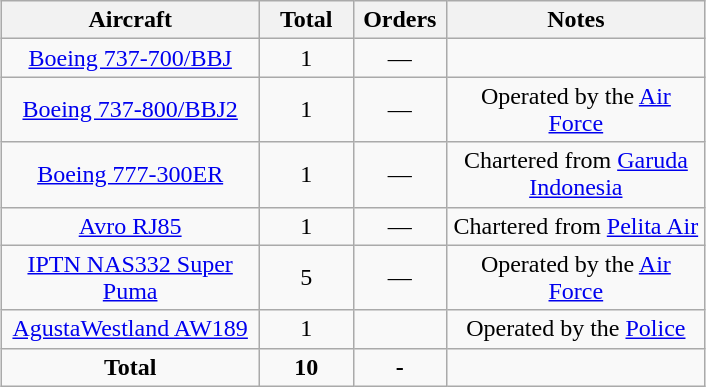<table class="wikitable" style="margin:1em auto; text-align:center">
<tr>
<th style="width:165px;"><abbr>Aircraft</abbr></th>
<th style="width:55px;"><abbr>Total</abbr></th>
<th style="width:55px;"><abbr>Orders</abbr></th>
<th style="width:165px;">Notes</th>
</tr>
<tr>
<td><a href='#'>Boeing 737-700/BBJ</a></td>
<td>1</td>
<td>—</td>
<td></td>
</tr>
<tr>
<td><a href='#'>Boeing 737-800/BBJ2</a></td>
<td>1</td>
<td>—</td>
<td>Operated by the <a href='#'>Air Force</a></td>
</tr>
<tr>
<td><a href='#'>Boeing 777-300ER</a></td>
<td>1</td>
<td>—</td>
<td>Chartered from <a href='#'>Garuda Indonesia</a></td>
</tr>
<tr>
<td><a href='#'>Avro RJ85</a></td>
<td>1</td>
<td>—</td>
<td>Chartered from <a href='#'>Pelita Air</a></td>
</tr>
<tr>
<td><a href='#'>IPTN NAS332 Super Puma</a></td>
<td>5</td>
<td>—</td>
<td>Operated by the <a href='#'>Air Force</a></td>
</tr>
<tr>
<td><a href='#'>AgustaWestland AW189</a></td>
<td>1</td>
<td></td>
<td>Operated by the <a href='#'>Police</a></td>
</tr>
<tr>
<td align="center"><strong>Total</strong></td>
<td align="center"><strong>10</strong></td>
<td align="center"><strong>-</strong></td>
<td align="center"></td>
</tr>
</table>
